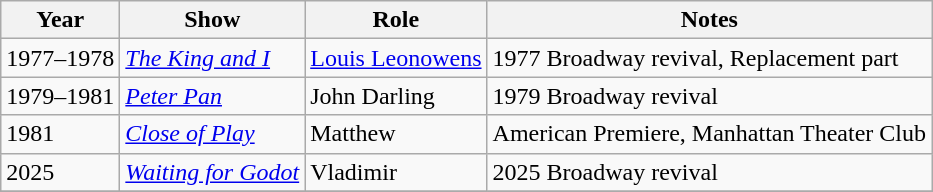<table class="wikitable sortable">
<tr>
<th>Year</th>
<th>Show</th>
<th>Role</th>
<th>Notes</th>
</tr>
<tr>
<td>1977–1978</td>
<td><em><a href='#'>The King and I</a></em></td>
<td><a href='#'>Louis Leonowens</a></td>
<td>1977 Broadway revival, Replacement part</td>
</tr>
<tr>
<td>1979–1981</td>
<td><em><a href='#'>Peter Pan</a></em></td>
<td>John Darling</td>
<td>1979 Broadway revival</td>
</tr>
<tr>
<td>1981</td>
<td><em><a href='#'>Close of Play</a></em></td>
<td>Matthew</td>
<td>American Premiere, Manhattan Theater Club</td>
</tr>
<tr>
<td>2025</td>
<td><em><a href='#'>Waiting for Godot</a></em></td>
<td>Vladimir</td>
<td>2025 Broadway revival</td>
</tr>
<tr>
</tr>
</table>
